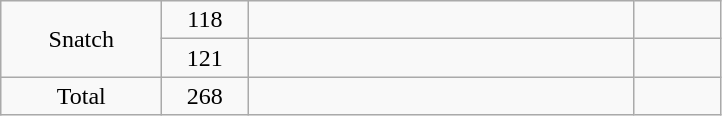<table class = "wikitable" style="text-align:center;">
<tr>
<td width=100 rowspan=2>Snatch</td>
<td width=50>118</td>
<td width=250 align=left></td>
<td width=50></td>
</tr>
<tr>
<td>121</td>
<td align=left></td>
<td></td>
</tr>
<tr>
<td>Total</td>
<td>268</td>
<td align=left></td>
<td></td>
</tr>
</table>
